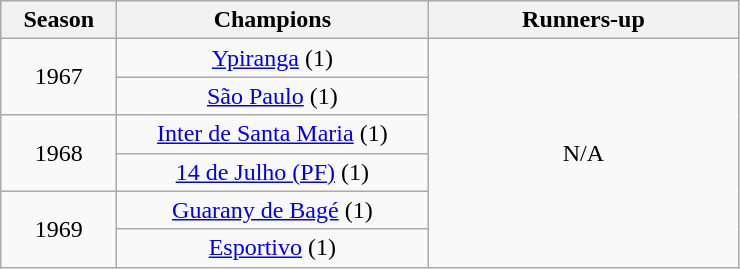<table class="wikitable" style="text-align:center; margin-left:1em;">
<tr>
<th style="width:70px">Season</th>
<th style="width:200px">Champions</th>
<th style="width:200px">Runners-up</th>
</tr>
<tr>
<td rowspan=2>1967</td>
<td><a href='#'>Ypiranga</a> (1)</td>
<td rowspan=6>N/A</td>
</tr>
<tr>
<td><a href='#'>São Paulo</a> (1)</td>
</tr>
<tr>
<td rowspan=2>1968</td>
<td><a href='#'>Inter de Santa Maria</a> (1)</td>
</tr>
<tr>
<td><a href='#'>14 de Julho (PF)</a> (1)</td>
</tr>
<tr>
<td rowspan=2>1969</td>
<td><a href='#'>Guarany de Bagé</a> (1)</td>
</tr>
<tr>
<td><a href='#'>Esportivo</a> (1)</td>
</tr>
</table>
